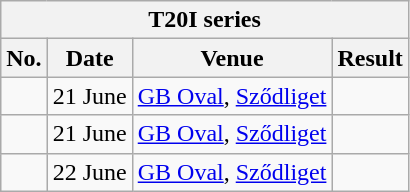<table class="wikitable">
<tr>
<th colspan="5">T20I series</th>
</tr>
<tr>
<th>No.</th>
<th>Date</th>
<th>Venue</th>
<th>Result</th>
</tr>
<tr>
<td></td>
<td>21 June</td>
<td><a href='#'>GB Oval</a>, <a href='#'>Sződliget</a></td>
<td></td>
</tr>
<tr>
<td></td>
<td>21 June</td>
<td><a href='#'>GB Oval</a>, <a href='#'>Sződliget</a></td>
<td></td>
</tr>
<tr>
<td></td>
<td>22 June</td>
<td><a href='#'>GB Oval</a>, <a href='#'>Sződliget</a></td>
<td></td>
</tr>
</table>
